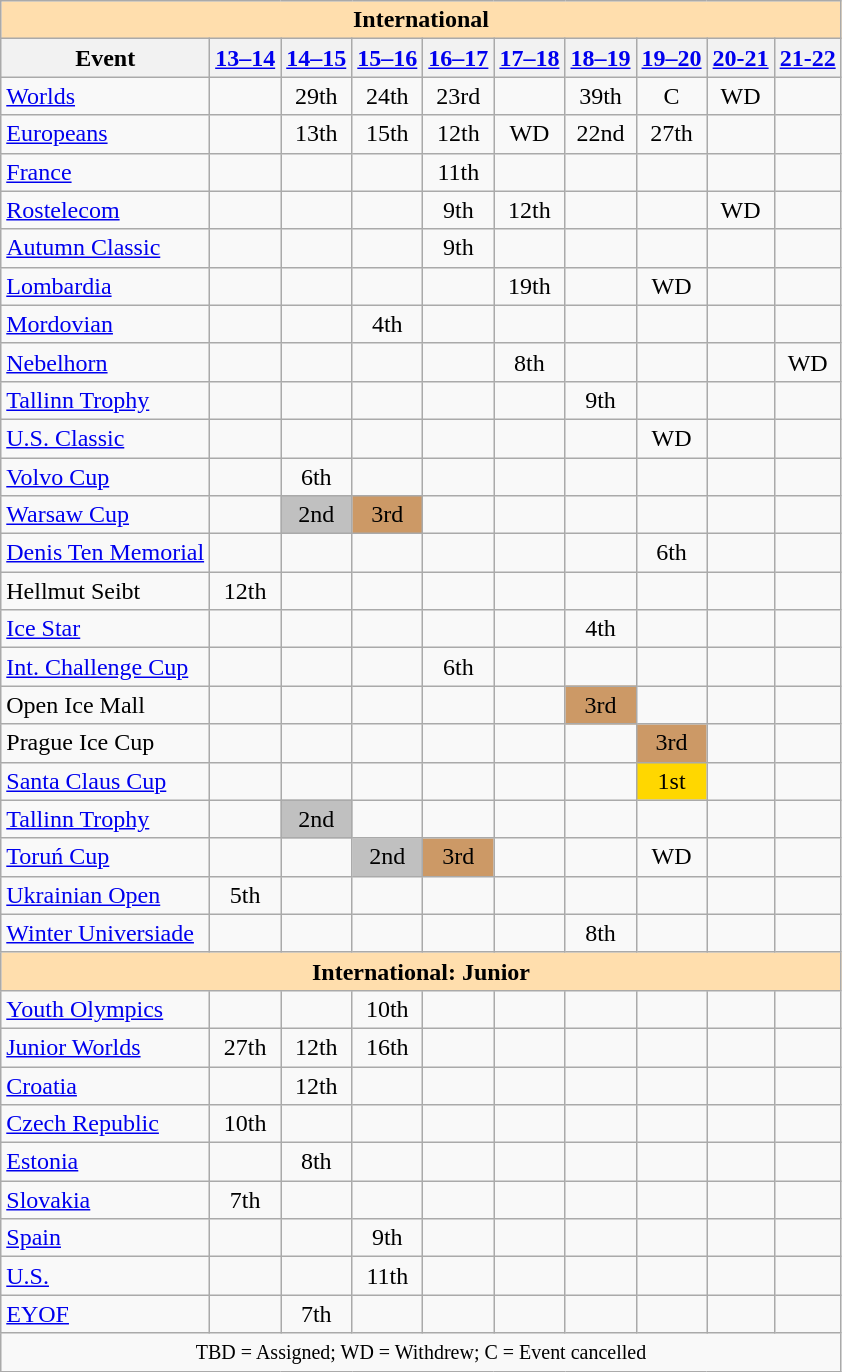<table class="wikitable" style="text-align:center">
<tr>
<th style="background-color: #ffdead; " colspan=10 align=center>International</th>
</tr>
<tr>
<th>Event</th>
<th><a href='#'>13–14</a></th>
<th><a href='#'>14–15</a></th>
<th><a href='#'>15–16</a></th>
<th><a href='#'>16–17</a></th>
<th><a href='#'>17–18</a></th>
<th><a href='#'>18–19</a></th>
<th><a href='#'>19–20</a></th>
<th><a href='#'>20-21</a></th>
<th><a href='#'>21-22</a></th>
</tr>
<tr>
<td align=left><a href='#'>Worlds</a></td>
<td></td>
<td>29th</td>
<td>24th</td>
<td>23rd</td>
<td></td>
<td>39th</td>
<td>C</td>
<td>WD</td>
<td></td>
</tr>
<tr>
<td align=left><a href='#'>Europeans</a></td>
<td></td>
<td>13th</td>
<td>15th</td>
<td>12th</td>
<td>WD</td>
<td>22nd</td>
<td>27th</td>
<td></td>
<td></td>
</tr>
<tr>
<td align=left> <a href='#'>France</a></td>
<td></td>
<td></td>
<td></td>
<td>11th</td>
<td></td>
<td></td>
<td></td>
<td></td>
<td></td>
</tr>
<tr>
<td align=left> <a href='#'>Rostelecom</a></td>
<td></td>
<td></td>
<td></td>
<td>9th</td>
<td>12th</td>
<td></td>
<td></td>
<td>WD</td>
<td></td>
</tr>
<tr>
<td align=left> <a href='#'>Autumn Classic</a></td>
<td></td>
<td></td>
<td></td>
<td>9th</td>
<td></td>
<td></td>
<td></td>
<td></td>
<td></td>
</tr>
<tr>
<td align=left> <a href='#'>Lombardia</a></td>
<td></td>
<td></td>
<td></td>
<td></td>
<td>19th</td>
<td></td>
<td>WD</td>
<td></td>
<td></td>
</tr>
<tr>
<td align=left> <a href='#'>Mordovian</a></td>
<td></td>
<td></td>
<td>4th</td>
<td></td>
<td></td>
<td></td>
<td></td>
<td></td>
<td></td>
</tr>
<tr>
<td align=left> <a href='#'>Nebelhorn</a></td>
<td></td>
<td></td>
<td></td>
<td></td>
<td>8th</td>
<td></td>
<td></td>
<td></td>
<td>WD</td>
</tr>
<tr>
<td align=left> <a href='#'>Tallinn Trophy</a></td>
<td></td>
<td></td>
<td></td>
<td></td>
<td></td>
<td>9th</td>
<td></td>
<td></td>
<td></td>
</tr>
<tr>
<td align=left> <a href='#'>U.S. Classic</a></td>
<td></td>
<td></td>
<td></td>
<td></td>
<td></td>
<td></td>
<td>WD</td>
<td></td>
<td></td>
</tr>
<tr>
<td align=left> <a href='#'>Volvo Cup</a></td>
<td></td>
<td>6th</td>
<td></td>
<td></td>
<td></td>
<td></td>
<td></td>
<td></td>
<td></td>
</tr>
<tr>
<td align=left> <a href='#'>Warsaw Cup</a></td>
<td></td>
<td bgcolor=silver>2nd</td>
<td bgcolor=cc9966>3rd</td>
<td></td>
<td></td>
<td></td>
<td></td>
<td></td>
<td></td>
</tr>
<tr>
<td align=left><a href='#'>Denis Ten Memorial</a></td>
<td></td>
<td></td>
<td></td>
<td></td>
<td></td>
<td></td>
<td>6th</td>
<td></td>
<td></td>
</tr>
<tr>
<td align=left>Hellmut Seibt</td>
<td>12th</td>
<td></td>
<td></td>
<td></td>
<td></td>
<td></td>
<td></td>
<td></td>
<td></td>
</tr>
<tr>
<td align=left><a href='#'>Ice Star</a></td>
<td></td>
<td></td>
<td></td>
<td></td>
<td></td>
<td>4th</td>
<td></td>
<td></td>
<td></td>
</tr>
<tr>
<td align=left><a href='#'>Int. Challenge Cup</a></td>
<td></td>
<td></td>
<td></td>
<td>6th</td>
<td></td>
<td></td>
<td></td>
<td></td>
<td></td>
</tr>
<tr>
<td align=left>Open Ice Mall</td>
<td></td>
<td></td>
<td></td>
<td></td>
<td></td>
<td bgcolor=cc9966>3rd</td>
<td></td>
<td></td>
<td></td>
</tr>
<tr>
<td align=left>Prague Ice Cup</td>
<td></td>
<td></td>
<td></td>
<td></td>
<td></td>
<td></td>
<td bgcolor=cc9966>3rd</td>
<td></td>
<td></td>
</tr>
<tr>
<td align=left><a href='#'>Santa Claus Cup</a></td>
<td></td>
<td></td>
<td></td>
<td></td>
<td></td>
<td></td>
<td bgcolor=gold>1st</td>
<td></td>
<td></td>
</tr>
<tr>
<td align=left><a href='#'>Tallinn Trophy</a></td>
<td></td>
<td bgcolor=silver>2nd</td>
<td></td>
<td></td>
<td></td>
<td></td>
<td></td>
<td></td>
<td></td>
</tr>
<tr>
<td align=left><a href='#'>Toruń Cup</a></td>
<td></td>
<td></td>
<td bgcolor=silver>2nd</td>
<td bgcolor=cc9966>3rd</td>
<td></td>
<td></td>
<td>WD</td>
<td></td>
<td></td>
</tr>
<tr>
<td align=left><a href='#'>Ukrainian Open</a></td>
<td>5th</td>
<td></td>
<td></td>
<td></td>
<td></td>
<td></td>
<td></td>
<td></td>
<td></td>
</tr>
<tr>
<td align=left><a href='#'>Winter Universiade</a></td>
<td></td>
<td></td>
<td></td>
<td></td>
<td></td>
<td>8th</td>
<td></td>
<td></td>
<td></td>
</tr>
<tr>
<th style="background-color: #ffdead; " colspan=10 align=center>International: Junior</th>
</tr>
<tr>
<td align=left><a href='#'>Youth Olympics</a></td>
<td></td>
<td></td>
<td>10th</td>
<td></td>
<td></td>
<td></td>
<td></td>
<td></td>
<td></td>
</tr>
<tr>
<td align=left><a href='#'>Junior Worlds</a></td>
<td>27th</td>
<td>12th</td>
<td>16th</td>
<td></td>
<td></td>
<td></td>
<td></td>
<td></td>
<td></td>
</tr>
<tr>
<td align=left> <a href='#'>Croatia</a></td>
<td></td>
<td>12th</td>
<td></td>
<td></td>
<td></td>
<td></td>
<td></td>
<td></td>
<td></td>
</tr>
<tr>
<td align=left> <a href='#'>Czech Republic</a></td>
<td>10th</td>
<td></td>
<td></td>
<td></td>
<td></td>
<td></td>
<td></td>
<td></td>
<td></td>
</tr>
<tr>
<td align=left> <a href='#'>Estonia</a></td>
<td></td>
<td>8th</td>
<td></td>
<td></td>
<td></td>
<td></td>
<td></td>
<td></td>
<td></td>
</tr>
<tr>
<td align=left> <a href='#'>Slovakia</a></td>
<td>7th</td>
<td></td>
<td></td>
<td></td>
<td></td>
<td></td>
<td></td>
<td></td>
<td></td>
</tr>
<tr>
<td align=left> <a href='#'>Spain</a></td>
<td></td>
<td></td>
<td>9th</td>
<td></td>
<td></td>
<td></td>
<td></td>
<td></td>
<td></td>
</tr>
<tr>
<td align=left> <a href='#'>U.S.</a></td>
<td></td>
<td></td>
<td>11th</td>
<td></td>
<td></td>
<td></td>
<td></td>
<td></td>
<td></td>
</tr>
<tr>
<td align=left><a href='#'>EYOF</a></td>
<td></td>
<td>7th</td>
<td></td>
<td></td>
<td></td>
<td></td>
<td></td>
<td></td>
<td></td>
</tr>
<tr>
<td colspan=10 align=center><small> TBD = Assigned; WD = Withdrew; C = Event cancelled </small></td>
</tr>
</table>
